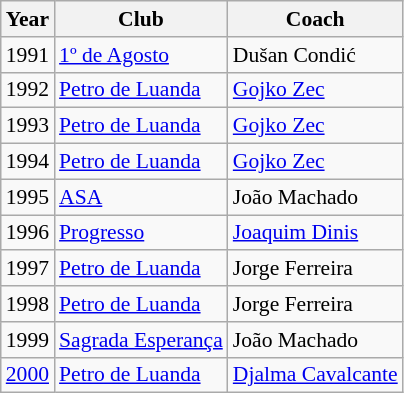<table class="wikitable" style="font-size:90%;">
<tr>
<th>Year</th>
<th>Club</th>
<th>Coach</th>
</tr>
<tr>
<td>1991</td>
<td><a href='#'>1º de Agosto</a></td>
<td> Dušan Condić</td>
</tr>
<tr>
<td>1992</td>
<td><a href='#'>Petro de Luanda</a></td>
<td> <a href='#'>Gojko Zec</a></td>
</tr>
<tr>
<td>1993</td>
<td><a href='#'>Petro de Luanda</a></td>
<td> <a href='#'>Gojko Zec</a></td>
</tr>
<tr>
<td>1994</td>
<td><a href='#'>Petro de Luanda</a></td>
<td> <a href='#'>Gojko Zec</a></td>
</tr>
<tr>
<td>1995</td>
<td><a href='#'>ASA</a></td>
<td> João Machado</td>
</tr>
<tr>
<td>1996</td>
<td><a href='#'>Progresso</a></td>
<td> <a href='#'>Joaquim Dinis</a></td>
</tr>
<tr>
<td>1997</td>
<td><a href='#'>Petro de Luanda</a></td>
<td> Jorge Ferreira</td>
</tr>
<tr>
<td>1998</td>
<td><a href='#'>Petro de Luanda</a></td>
<td> Jorge Ferreira</td>
</tr>
<tr>
<td>1999</td>
<td><a href='#'>Sagrada Esperança</a></td>
<td> João Machado</td>
</tr>
<tr>
<td><a href='#'>2000</a></td>
<td><a href='#'>Petro de Luanda</a></td>
<td> <a href='#'>Djalma Cavalcante</a></td>
</tr>
</table>
